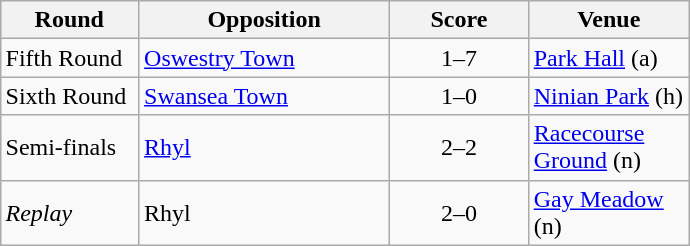<table class="wikitable" style="text-align:left;margin-left:1em;float:right">
<tr>
<th width=85>Round</th>
<th width=160>Opposition</th>
<th width=85>Score</th>
<th width=100>Venue</th>
</tr>
<tr>
<td>Fifth Round</td>
<td><a href='#'>Oswestry Town</a></td>
<td align=center>1–7</td>
<td><a href='#'>Park Hall</a> (a)</td>
</tr>
<tr>
<td>Sixth Round</td>
<td><a href='#'>Swansea Town</a></td>
<td align=center>1–0</td>
<td><a href='#'>Ninian Park</a> (h)</td>
</tr>
<tr>
<td>Semi-finals</td>
<td><a href='#'>Rhyl</a></td>
<td align=center>2–2</td>
<td><a href='#'>Racecourse Ground</a> (n)</td>
</tr>
<tr>
<td><em>Replay</em></td>
<td>Rhyl</td>
<td align=center>2–0</td>
<td><a href='#'>Gay Meadow</a> (n)</td>
</tr>
</table>
